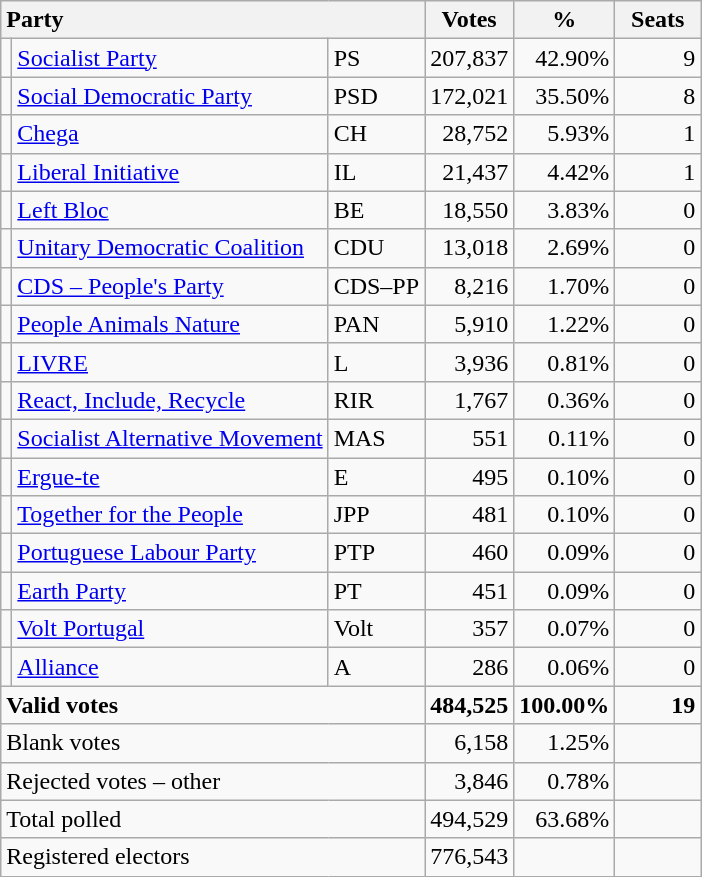<table class="wikitable" border="1" style="text-align:right;">
<tr>
<th style="text-align:left;" colspan=3>Party</th>
<th align=center width="50">Votes</th>
<th align=center width="50">%</th>
<th align=center width="50">Seats</th>
</tr>
<tr>
<td></td>
<td align=left><a href='#'>Socialist Party</a></td>
<td align=left>PS</td>
<td>207,837</td>
<td>42.90%</td>
<td>9</td>
</tr>
<tr>
<td></td>
<td align=left><a href='#'>Social Democratic Party</a></td>
<td align=left>PSD</td>
<td>172,021</td>
<td>35.50%</td>
<td>8</td>
</tr>
<tr>
<td></td>
<td align=left><a href='#'>Chega</a></td>
<td align=left>CH</td>
<td>28,752</td>
<td>5.93%</td>
<td>1</td>
</tr>
<tr>
<td></td>
<td align=left><a href='#'>Liberal Initiative</a></td>
<td align=left>IL</td>
<td>21,437</td>
<td>4.42%</td>
<td>1</td>
</tr>
<tr>
<td></td>
<td align=left><a href='#'>Left Bloc</a></td>
<td align=left>BE</td>
<td>18,550</td>
<td>3.83%</td>
<td>0</td>
</tr>
<tr>
<td></td>
<td align=left style="white-space: nowrap;"><a href='#'>Unitary Democratic Coalition</a></td>
<td align=left>CDU</td>
<td>13,018</td>
<td>2.69%</td>
<td>0</td>
</tr>
<tr>
<td></td>
<td align=left><a href='#'>CDS – People's Party</a></td>
<td align=left style="white-space: nowrap;">CDS–PP</td>
<td>8,216</td>
<td>1.70%</td>
<td>0</td>
</tr>
<tr>
<td></td>
<td align=left><a href='#'>People Animals Nature</a></td>
<td align=left>PAN</td>
<td>5,910</td>
<td>1.22%</td>
<td>0</td>
</tr>
<tr>
<td></td>
<td align=left><a href='#'>LIVRE</a></td>
<td align=left>L</td>
<td>3,936</td>
<td>0.81%</td>
<td>0</td>
</tr>
<tr>
<td></td>
<td align=left><a href='#'>React, Include, Recycle</a></td>
<td align=left>RIR</td>
<td>1,767</td>
<td>0.36%</td>
<td>0</td>
</tr>
<tr>
<td></td>
<td align=left><a href='#'>Socialist Alternative Movement</a></td>
<td align=left>MAS</td>
<td>551</td>
<td>0.11%</td>
<td>0</td>
</tr>
<tr>
<td></td>
<td align=left><a href='#'>Ergue-te</a></td>
<td align=left>E</td>
<td>495</td>
<td>0.10%</td>
<td>0</td>
</tr>
<tr>
<td></td>
<td align=left><a href='#'>Together for the People</a></td>
<td align=left>JPP</td>
<td>481</td>
<td>0.10%</td>
<td>0</td>
</tr>
<tr>
<td></td>
<td align=left><a href='#'>Portuguese Labour Party</a></td>
<td align=left>PTP</td>
<td>460</td>
<td>0.09%</td>
<td>0</td>
</tr>
<tr>
<td></td>
<td align=left><a href='#'>Earth Party</a></td>
<td align=left>PT</td>
<td>451</td>
<td>0.09%</td>
<td>0</td>
</tr>
<tr>
<td></td>
<td align=left><a href='#'>Volt Portugal</a></td>
<td align=left>Volt</td>
<td>357</td>
<td>0.07%</td>
<td>0</td>
</tr>
<tr>
<td></td>
<td align=left><a href='#'>Alliance</a></td>
<td align=left>A</td>
<td>286</td>
<td>0.06%</td>
<td>0</td>
</tr>
<tr style="font-weight:bold">
<td align=left colspan=3>Valid votes</td>
<td>484,525</td>
<td>100.00%</td>
<td>19</td>
</tr>
<tr>
<td align=left colspan=3>Blank votes</td>
<td>6,158</td>
<td>1.25%</td>
<td></td>
</tr>
<tr>
<td align=left colspan=3>Rejected votes – other</td>
<td>3,846</td>
<td>0.78%</td>
<td></td>
</tr>
<tr>
<td align=left colspan=3>Total polled</td>
<td>494,529</td>
<td>63.68%</td>
<td></td>
</tr>
<tr>
<td align=left colspan=3>Registered electors</td>
<td>776,543</td>
<td></td>
<td></td>
</tr>
</table>
